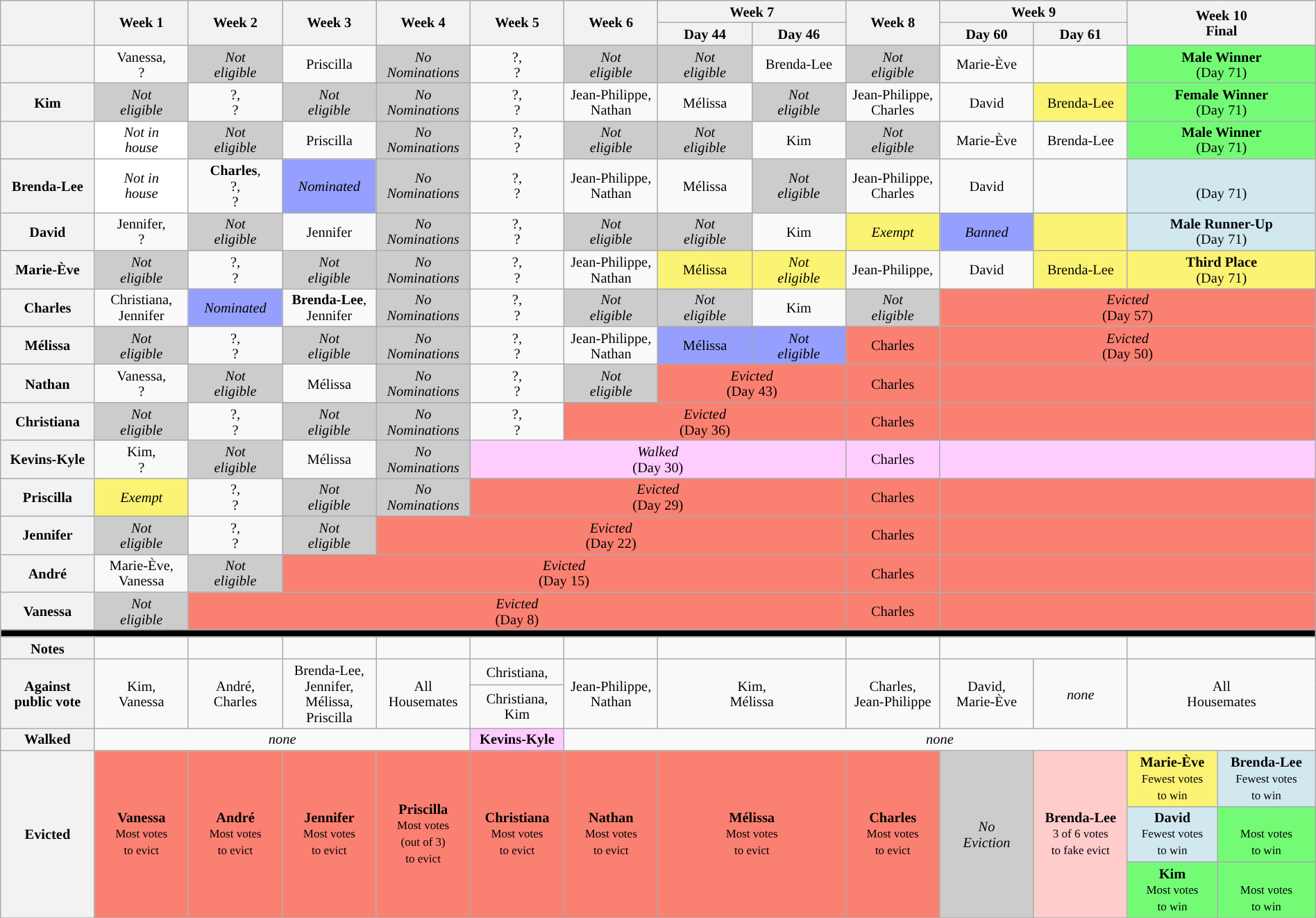<table class="wikitable" style="text-align:center; width: 100%; font-size:85%; line-height:15px;">
<tr>
<th style="width:7%" rowspan="2"></th>
<th style="width:7%" rowspan="2">Week 1</th>
<th style="width:7%" rowspan="2">Week 2</th>
<th style="width:7%" rowspan="2">Week 3</th>
<th style="width:7%" rowspan="2">Week 4</th>
<th style="width:7%" rowspan="2">Week 5</th>
<th style="width:7%" rowspan="2">Week 6</th>
<th style="width:14%" colspan="2">Week 7</th>
<th style="width:7%" rowspan="2">Week 8</th>
<th style="width:14%" colspan="2">Week 9</th>
<th style="width:14%" colspan="2" rowspan="2">Week 10<br>Final</th>
</tr>
<tr>
<th style="width:7%">Day 44</th>
<th style="width:7%">Day 46</th>
<th style="width:7%">Day 60</th>
<th style="width:7%">Day 61</th>
</tr>
<tr>
<th></th>
<td>Vanessa,<br>?</td>
<td bgcolor="#cccccc"><em>Not<br>eligible</em></td>
<td>Priscilla</td>
<td style="background:#CCC"><em>No<br>Nominations</em></td>
<td>?,<br>?</td>
<td bgcolor="#cccccc"><em>Not<br>eligible</em></td>
<td bgcolor="#cccccc"><em>Not<br>eligible</em></td>
<td>Brenda-Lee</td>
<td bgcolor="#cccccc"><em>Not<br>eligible</em></td>
<td>Marie-Ève</td>
<td></td>
<td colspan="2" style="background:#73FB76"><strong>Male Winner</strong><br>(Day 71)</td>
</tr>
<tr>
<th>Kim</th>
<td bgcolor="#cccccc"><em>Not<br>eligible</em></td>
<td>?,<br>?</td>
<td bgcolor="#cccccc"><em>Not<br>eligible</em></td>
<td style="background:#CCC"><em>No<br>Nominations</em></td>
<td>?,<br>?</td>
<td>Jean-Philippe,<br>Nathan</td>
<td>Mélissa</td>
<td bgcolor="#cccccc"><em>Not<br>eligible</em></td>
<td>Jean-Philippe,<br>Charles</td>
<td>David</td>
<td bgcolor="#fbf373">Brenda-Lee</td>
<td style="background:#73FB76" colspan="2"><strong>Female Winner</strong><br>(Day 71)</td>
</tr>
<tr>
<th></th>
<td bgcolor="#fff"><em>Not in<br>house</em></td>
<td bgcolor="#cccccc"><em>Not<br>eligible</em></td>
<td>Priscilla</td>
<td style="background:#CCC"><em>No<br>Nominations</em></td>
<td>?,<br>?</td>
<td bgcolor="#cccccc"><em>Not<br>eligible</em></td>
<td bgcolor="#cccccc"><em>Not<br>eligible</em></td>
<td>Kim</td>
<td bgcolor="#cccccc"><em>Not<br>eligible</em></td>
<td>Marie-Ève</td>
<td>Brenda-Lee</td>
<td style="background:#73FB76" colspan="2"><strong>Male Winner</strong><br>(Day 71)</td>
</tr>
<tr>
<th>Brenda-Lee</th>
<td bgcolor="#fff"><em>Not in<br>house</em></td>
<td><strong>Charles</strong>,<br>?,<br>?</td>
<td bgcolor="#959ffd"><em>Nominated</em></td>
<td style="background:#CCC"><em>No<br>Nominations</em></td>
<td>?,<br>?</td>
<td>Jean-Philippe,<br>Nathan</td>
<td>Mélissa</td>
<td bgcolor="#cccccc"><em>Not<br>eligible</em></td>
<td>Jean-Philippe,<br>Charles</td>
<td>David</td>
<td></td>
<td style="background:#D1E8EF" colspan="2"><br>(Day 71)</td>
</tr>
<tr>
<th>David</th>
<td>Jennifer,<br>?</td>
<td bgcolor="#cccccc"><em>Not<br>eligible</em></td>
<td>Jennifer</td>
<td style="background:#CCC"><em>No<br>Nominations</em></td>
<td>?,<br>?</td>
<td bgcolor="#cccccc"><em>Not<br>eligible</em></td>
<td bgcolor="#cccccc"><em>Not<br>eligible</em></td>
<td>Kim</td>
<td bgcolor="#fbf373"><em>Exempt</em></td>
<td bgcolor="#959ffd"><em>Banned</em></td>
<td bgcolor="#fbf373"></td>
<td style="background:#D1E8EF" colspan="2"><strong>Male Runner-Up</strong><br>(Day 71)</td>
</tr>
<tr>
<th>Marie-Ève</th>
<td bgcolor="#cccccc"><em>Not<br>eligible</em></td>
<td>?,<br>?</td>
<td bgcolor="#cccccc"><em>Not<br>eligible</em></td>
<td style="background:#CCC"><em>No<br>Nominations</em></td>
<td>?,<br>?</td>
<td>Jean-Philippe,<br>Nathan</td>
<td bgcolor="#fbf373">Mélissa</td>
<td bgcolor="#fbf373"><em>Not<br>eligible</em></td>
<td>Jean-Philippe,<br></td>
<td>David</td>
<td bgcolor="#fbf373">Brenda-Lee</td>
<td colspan="2" style="background:#FBF373"><strong>Third Place</strong><br>(Day 71)</td>
</tr>
<tr>
<th>Charles</th>
<td>Christiana,<br>Jennifer</td>
<td bgcolor="#959ffd"><em>Nominated</em></td>
<td><strong>Brenda-Lee</strong>,<br>Jennifer</td>
<td style="background:#CCC"><em>No<br>Nominations</em></td>
<td>?,<br>?</td>
<td bgcolor="#cccccc"><em>Not<br>eligible</em></td>
<td bgcolor="#cccccc"><em>Not<br>eligible</em></td>
<td>Kim</td>
<td bgcolor="#cccccc"><em>Not<br>eligible</em></td>
<td colspan="4" style="background:#FA8072"><em>Evicted</em><br>(Day 57)</td>
</tr>
<tr>
<th>Mélissa</th>
<td bgcolor="#cccccc"><em>Not<br>eligible</em></td>
<td>?,<br>?</td>
<td bgcolor="#cccccc"><em>Not<br>eligible</em></td>
<td style="background:#CCC"><em>No<br>Nominations</em></td>
<td>?,<br>?</td>
<td>Jean-Philippe,<br>Nathan</td>
<td bgcolor="#959ffd">Mélissa</td>
<td bgcolor="#959ffd"><em>Not<br>eligible</em></td>
<td style="background:#FA8072">Charles</td>
<td colspan="4" style="background:#FA8072"><em>Evicted</em><br>(Day 50)</td>
</tr>
<tr>
<th>Nathan</th>
<td>Vanessa,<br>?</td>
<td bgcolor="#cccccc"><em>Not<br>eligible</em></td>
<td>Mélissa</td>
<td style="background:#CCC"><em>No<br>Nominations</em></td>
<td>?,<br>?</td>
<td bgcolor="#cccccc"><em>Not<br>eligible</em></td>
<td colspan="2" style="background:#FA8072"><em>Evicted</em><br>(Day 43)</td>
<td style="background:#FA8072">Charles</td>
<td colspan="4" style="background:#FA8072"></td>
</tr>
<tr>
<th>Christiana</th>
<td bgcolor="#cccccc"><em>Not<br>eligible</em></td>
<td>?,<br>?</td>
<td bgcolor="#cccccc"><em>Not<br>eligible</em></td>
<td style="background:#CCC"><em>No<br>Nominations</em></td>
<td>?,<br>?</td>
<td colspan="3" style="background:#FA8072"><em>Evicted</em><br>(Day 36)</td>
<td style="background:#FA8072">Charles</td>
<td colspan="4" style="background:#FA8072"></td>
</tr>
<tr>
<th>Kevins-Kyle</th>
<td>Kim,<br>?</td>
<td bgcolor="#cccccc"><em>Not<br>eligible</em></td>
<td>Mélissa</td>
<td style="background:#CCC"><em>No<br>Nominations</em></td>
<td colspan="4" style="background:#fcf"><em>Walked</em><br>(Day 30)</td>
<td style="background:#fcf">Charles</td>
<td colspan="4" style="background:#fcf"></td>
</tr>
<tr>
<th>Priscilla</th>
<td bgcolor="#fbf373"><em>Exempt</em></td>
<td>?,<br>?</td>
<td bgcolor="#cccccc"><em>Not<br>eligible</em></td>
<td style="background:#CCC"><em>No<br>Nominations</em></td>
<td colspan="4" style="background:#FA8072"><em>Evicted</em><br>(Day 29)</td>
<td style="background:#FA8072">Charles</td>
<td colspan="4" style="background:#FA8072"></td>
</tr>
<tr>
<th>Jennifer</th>
<td bgcolor="#cccccc"><em>Not<br>eligible</em></td>
<td>?,<br>?</td>
<td bgcolor="#cccccc"><em>Not<br>eligible</em></td>
<td colspan="5" style="background:#FA8072"><em>Evicted</em><br>(Day 22)</td>
<td style="background:#FA8072">Charles</td>
<td colspan="4" style="background:#FA8072"></td>
</tr>
<tr>
<th>André</th>
<td>Marie-Ève,<br>Vanessa</td>
<td bgcolor="#cccccc"><em>Not<br>eligible</em></td>
<td colspan="6" style="background:#FA8072"><em>Evicted</em><br>(Day 15)</td>
<td style="background:#FA8072">Charles</td>
<td colspan="4" style="background:#FA8072"></td>
</tr>
<tr>
<th>Vanessa</th>
<td bgcolor="#cccccc"><em>Not<br>eligible</em></td>
<td colspan="7" style="background:#FA8072"><em>Evicted</em><br>(Day 8)</td>
<td style="background:#FA8072">Charles</td>
<td colspan="4" style="background:#FA8072"></td>
</tr>
<tr>
<td colspan="14" style="background:#000"></td>
</tr>
<tr>
<th>Notes</th>
<td></td>
<td></td>
<td> </td>
<td></td>
<td>  </td>
<td></td>
<td colspan="2"></td>
<td> </td>
<td colspan="2">   </td>
<td colspan="2"></td>
</tr>
<tr>
<th rowspan="2">Against<br>public vote</th>
<td rowspan="2">Kim,<br>Vanessa</td>
<td rowspan="2">André,<br>Charles</td>
<td rowspan="2">Brenda-Lee,<br>Jennifer,<br>Mélissa,<br>Priscilla</td>
<td rowspan="2">All<br>Housemates</td>
<td>Christiana,<br><s></s></td>
<td rowspan="2">Jean-Philippe,<br>Nathan</td>
<td colspan="2" rowspan="2">Kim,<br>Mélissa</td>
<td rowspan="2">Charles,<br>Jean-Philippe</td>
<td rowspan="2">David,<br>Marie-Ève</td>
<td rowspan="2"><em>none</em></td>
<td colspan="2" rowspan="2">All<br>Housemates</td>
</tr>
<tr>
<td>Christiana,<br>Kim</td>
</tr>
<tr>
<th>Walked</th>
<td colspan="4'"><em>none</em></td>
<td style="background:#fcf"><strong>Kevins-Kyle</strong></td>
<td colspan="8"><em>none</em></td>
</tr>
<tr>
<th rowspan="3">Evicted</th>
<td rowspan="3" style="background:#FA8072"><strong>Vanessa</strong><br><small>Most votes<br>to evict</small></td>
<td rowspan="3" style="background:#FA8072"><strong>André</strong> <br><small>Most votes<br>to evict</small></td>
<td rowspan="3" style="background:#FA8072"><strong>Jennifer</strong> <br><small>Most votes<br>to evict</small></td>
<td rowspan="3" style="background:#FA8072"><strong>Priscilla</strong> <br><small>Most votes<br>(out of 3)<br>to evict</small></td>
<td rowspan="3" style="background:#FA8072"><strong>Christiana</strong> <br><small>Most votes<br>to evict</small></td>
<td rowspan="3" style="background:#FA8072"><strong>Nathan</strong> <br><small>Most votes<br>to evict</small></td>
<td rowspan="3" colspan="2" style="background:#FA8072"><strong>Mélissa</strong> <br><small>Most votes<br>to evict</small></td>
<td rowspan="3" style="background:#FA8072"><strong>Charles</strong><br><small>Most votes<br>to evict</small></td>
<td rowspan="3" style="background:#CCCCCC"><em>No<br>Eviction</em></td>
<td rowspan="3" style="background:#FCC"><strong>Brenda-Lee</strong> <br><small>3 of 6 votes<br>to fake evict</small></td>
<td style="background:#FBF373"><strong>Marie-Ève</strong> <br><small>Fewest votes<br>to win</small></td>
<td style="background:#D1E8EF"><strong>Brenda-Lee</strong><br><small>Fewest votes<br>to win</small></td>
</tr>
<tr>
<td style="background:#D1E8EF"><strong>David</strong><br><small>Fewest votes<br>to win</small></td>
<td style="background:#73FB76"><strong></strong><br><small>Most votes<br>to win</small></td>
</tr>
<tr>
<td style="background:#73FB76"><strong>Kim</strong><br><small>Most votes<br>to win</small></td>
<td style="background:#73FB76"><strong></strong> <br><small>Most votes<br>to win</small></td>
</tr>
<tr>
</tr>
</table>
